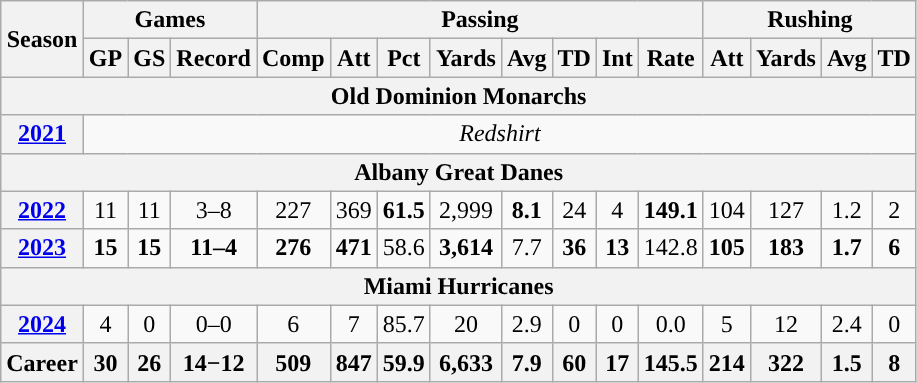<table class="wikitable" style="text-align:center;">
<tr>
<th rowspan="2">Season</th>
<th colspan="3">Games</th>
<th colspan="8">Passing</th>
<th colspan="4">Rushing</th>
</tr>
<tr>
<th>GP</th>
<th>GS</th>
<th>Record</th>
<th>Comp</th>
<th>Att</th>
<th>Pct</th>
<th>Yards</th>
<th>Avg</th>
<th>TD</th>
<th>Int</th>
<th>Rate</th>
<th>Att</th>
<th>Yards</th>
<th>Avg</th>
<th>TD</th>
</tr>
<tr>
<th colspan="16">Old Dominion Monarchs</th>
</tr>
<tr>
<th><a href='#'>2021</a></th>
<td colspan="16"><em>Redshirt </em></td>
</tr>
<tr>
<th colspan="16">Albany Great Danes</th>
</tr>
<tr>
<th><a href='#'>2022</a></th>
<td>11</td>
<td>11</td>
<td>3–8</td>
<td>227</td>
<td>369</td>
<td><strong>61.5</strong></td>
<td>2,999</td>
<td><strong>8.1</strong></td>
<td>24</td>
<td>4</td>
<td><strong>149.1</strong></td>
<td>104</td>
<td>127</td>
<td>1.2</td>
<td>2</td>
</tr>
<tr>
<th><a href='#'>2023</a></th>
<td><strong>15</strong></td>
<td><strong>15</strong></td>
<td><strong>11–4</strong></td>
<td><strong>276</strong></td>
<td><strong>471</strong></td>
<td>58.6</td>
<td><strong>3,614</strong></td>
<td>7.7</td>
<td><strong>36</strong></td>
<td><strong>13</strong></td>
<td>142.8</td>
<td><strong>105</strong></td>
<td><strong>183</strong></td>
<td><strong>1.7</strong></td>
<td><strong>6</strong></td>
</tr>
<tr>
<th colspan="16">Miami Hurricanes</th>
</tr>
<tr>
<th><a href='#'>2024</a></th>
<td>4</td>
<td>0</td>
<td>0–0</td>
<td>6</td>
<td>7</td>
<td>85.7</td>
<td>20</td>
<td>2.9</td>
<td>0</td>
<td>0</td>
<td>0.0</td>
<td>5</td>
<td>12</td>
<td>2.4</td>
<td>0</td>
</tr>
<tr>
<th>Career</th>
<th>30</th>
<th>26</th>
<th>14−12</th>
<th>509</th>
<th>847</th>
<th>59.9</th>
<th>6,633</th>
<th>7.9</th>
<th>60</th>
<th>17</th>
<th>145.5</th>
<th>214</th>
<th>322</th>
<th>1.5</th>
<th>8</th>
</tr>
</table>
